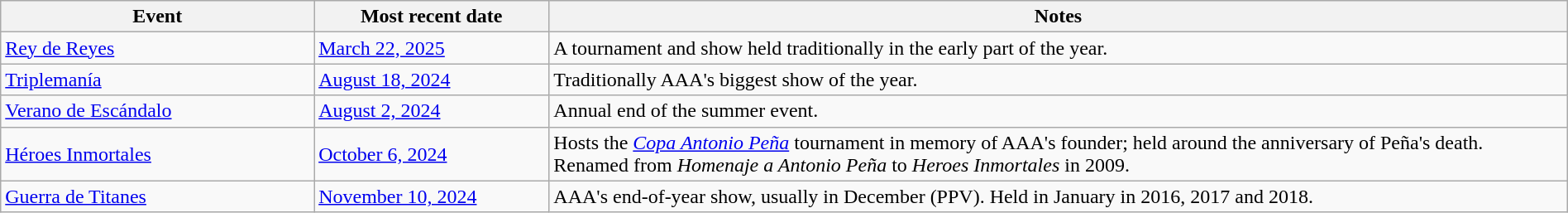<table class="wikitable" align="center" width="100%">
<tr>
<th width="20%">Event</th>
<th width="15%">Most recent date</th>
<th width="65%">Notes</th>
</tr>
<tr>
<td><a href='#'>Rey de Reyes</a></td>
<td><a href='#'>March 22, 2025</a></td>
<td>A tournament and show held traditionally in the early part of the year.</td>
</tr>
<tr>
<td><a href='#'>Triplemanía</a></td>
<td><a href='#'>August 18, 2024</a></td>
<td>Traditionally AAA's biggest show of the year.</td>
</tr>
<tr>
<td><a href='#'>Verano de Escándalo</a></td>
<td><a href='#'>August 2, 2024</a></td>
<td>Annual end of the summer event.</td>
</tr>
<tr>
<td><a href='#'>Héroes Inmortales</a></td>
<td><a href='#'>October 6, 2024</a></td>
<td>Hosts the <em><a href='#'>Copa Antonio Peña</a></em> tournament in memory of AAA's founder; held around the anniversary of Peña's death. Renamed from <em>Homenaje a Antonio Peña</em> to <em>Heroes Inmortales</em> in 2009.</td>
</tr>
<tr>
<td><a href='#'>Guerra de Titanes</a></td>
<td><a href='#'>November 10, 2024</a></td>
<td>AAA's end-of-year show, usually in December (PPV). Held in January in 2016, 2017 and 2018.</td>
</tr>
</table>
